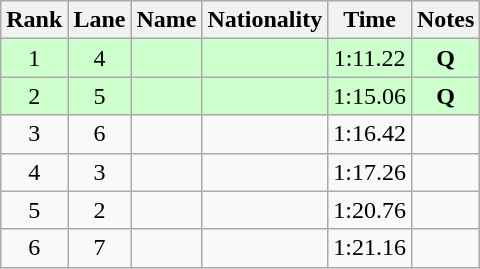<table class="wikitable sortable" style="text-align:center">
<tr>
<th>Rank</th>
<th>Lane</th>
<th>Name</th>
<th>Nationality</th>
<th>Time</th>
<th>Notes</th>
</tr>
<tr bgcolor=ccffcc>
<td>1</td>
<td>4</td>
<td align=left></td>
<td align=left></td>
<td>1:11.22</td>
<td><strong>Q</strong></td>
</tr>
<tr bgcolor=ccffcc>
<td>2</td>
<td>5</td>
<td align=left></td>
<td align=left></td>
<td>1:15.06</td>
<td><strong>Q</strong></td>
</tr>
<tr>
<td>3</td>
<td>6</td>
<td align=left></td>
<td align=left></td>
<td>1:16.42</td>
<td></td>
</tr>
<tr>
<td>4</td>
<td>3</td>
<td align=left></td>
<td align=left></td>
<td>1:17.26</td>
<td></td>
</tr>
<tr>
<td>5</td>
<td>2</td>
<td align=left></td>
<td align=left></td>
<td>1:20.76</td>
<td></td>
</tr>
<tr>
<td>6</td>
<td>7</td>
<td align=left></td>
<td align=left></td>
<td>1:21.16</td>
<td></td>
</tr>
</table>
